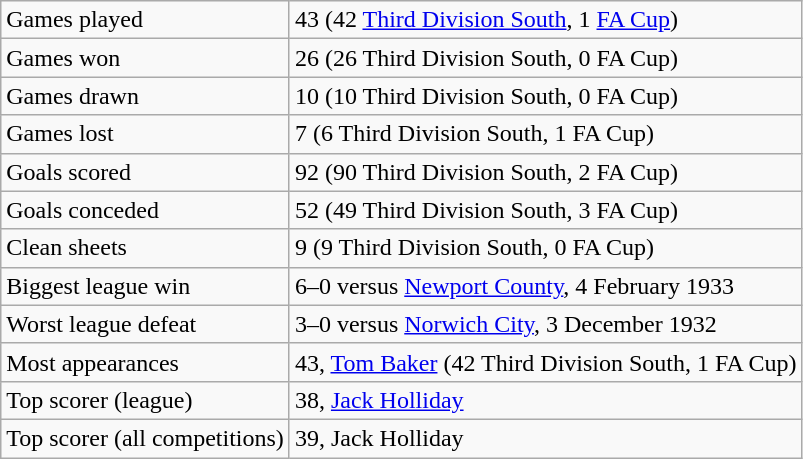<table class="wikitable">
<tr>
<td>Games played</td>
<td>43 (42 <a href='#'>Third Division South</a>, 1 <a href='#'>FA Cup</a>)</td>
</tr>
<tr>
<td>Games won</td>
<td>26 (26 Third Division South, 0 FA Cup)</td>
</tr>
<tr>
<td>Games drawn</td>
<td>10 (10 Third Division South, 0 FA Cup)</td>
</tr>
<tr>
<td>Games lost</td>
<td>7 (6 Third Division South, 1 FA Cup)</td>
</tr>
<tr>
<td>Goals scored</td>
<td>92 (90 Third Division South, 2 FA Cup)</td>
</tr>
<tr>
<td>Goals conceded</td>
<td>52 (49 Third Division South, 3 FA Cup)</td>
</tr>
<tr>
<td>Clean sheets</td>
<td>9 (9 Third Division South, 0 FA Cup)</td>
</tr>
<tr>
<td>Biggest league win</td>
<td>6–0 versus <a href='#'>Newport County</a>, 4 February 1933</td>
</tr>
<tr>
<td>Worst league defeat</td>
<td>3–0 versus <a href='#'>Norwich City</a>, 3 December 1932</td>
</tr>
<tr>
<td>Most appearances</td>
<td>43, <a href='#'>Tom Baker</a> (42 Third Division South, 1 FA Cup)</td>
</tr>
<tr>
<td>Top scorer (league)</td>
<td>38, <a href='#'>Jack Holliday</a></td>
</tr>
<tr>
<td>Top scorer (all competitions)</td>
<td>39, Jack Holliday</td>
</tr>
</table>
